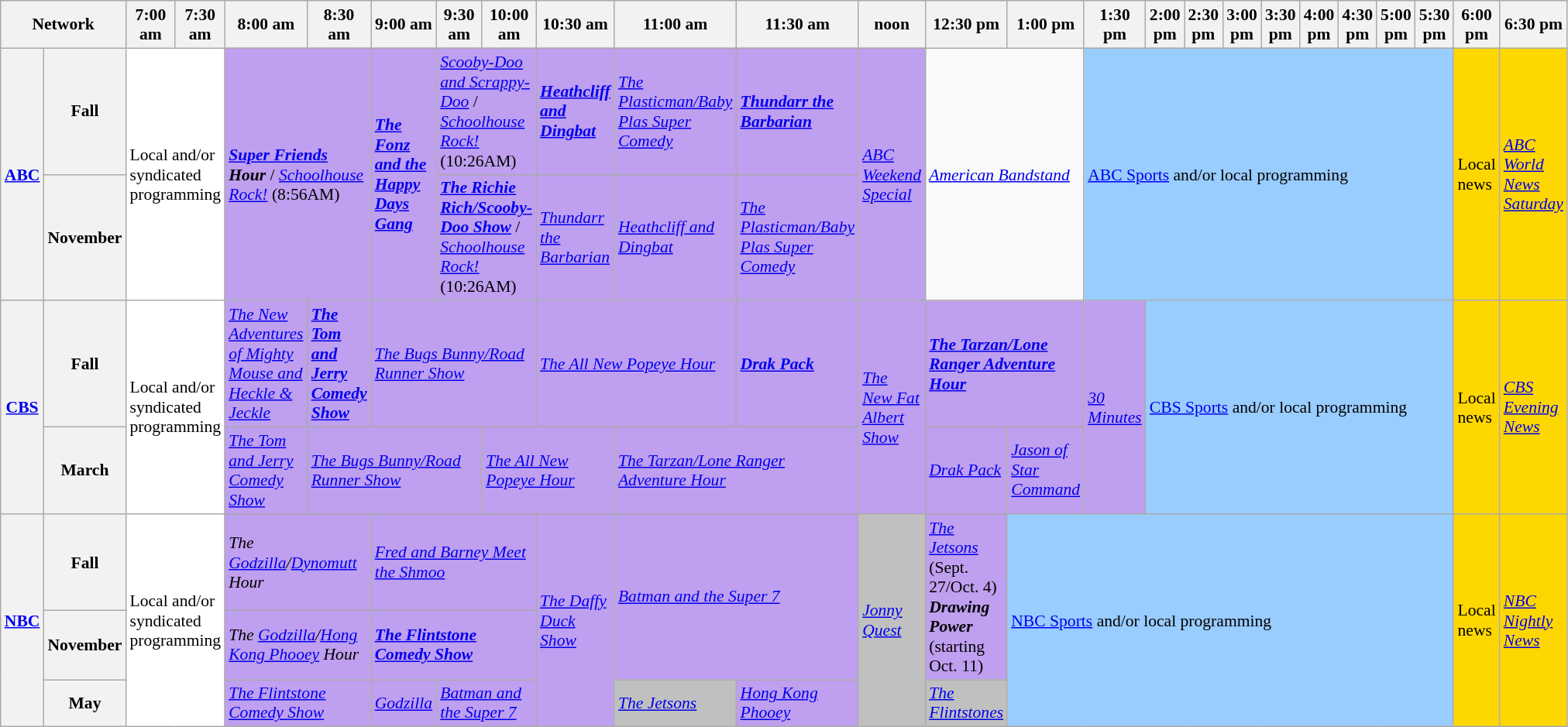<table class=wikitable style="font-size:90%">
<tr>
<th width="1.5%" bgcolor="#C0C0C0" colspan="2">Network</th>
<th width="4%" bgcolor="#C0C0C0">7:00 am</th>
<th width="4%" bgcolor="#C0C0C0">7:30 am</th>
<th width="4%" bgcolor="#C0C0C0">8:00 am</th>
<th width="4%" bgcolor="#C0C0C0">8:30 am</th>
<th width="4%" bgcolor="#C0C0C0">9:00 am</th>
<th width="4%" bgcolor="#C0C0C0">9:30 am</th>
<th width="4%" bgcolor="#C0C0C0">10:00 am</th>
<th width="4%" bgcolor="#C0C0C0">10:30 am</th>
<th width="4%" bgcolor="#C0C0C0">11:00 am</th>
<th width="4%" bgcolor="#C0C0C0">11:30 am</th>
<th width="4%" bgcolor="#C0C0C0">noon</th>
<th width="4%" bgcolor="#C0C0C0">12:30 pm</th>
<th width="4%" bgcolor="#C0C0C0">1:00 pm</th>
<th width="4%" bgcolor="#C0C0C0">1:30 pm</th>
<th width="4%" bgcolor="#C0C0C0">2:00 pm</th>
<th width="4%" bgcolor="#C0C0C0">2:30 pm</th>
<th width="4%" bgcolor="#C0C0C0">3:00 pm</th>
<th width="4%" bgcolor="#C0C0C0">3:30 pm</th>
<th width="4%" bgcolor="#C0C0C0">4:00 pm</th>
<th width="4%" bgcolor="#C0C0C0">4:30 pm</th>
<th width="4%" bgcolor="#C0C0C0">5:00 pm</th>
<th width="4%" bgcolor="#C0C0C0">5:30 pm</th>
<th width="4%" bgcolor="#C0C0C0">6:00 pm</th>
<th width="4%" bgcolor="#C0C0C0">6:30 pm</th>
</tr>
<tr>
<th bgcolor="#C0C0C0" rowspan="2"><a href='#'>ABC</a></th>
<th>Fall</th>
<td bgcolor="white" colspan="2" rowspan="2">Local and/or<br>syndicated<br>programming</td>
<td bgcolor="bf9fef" colspan="2" rowspan="2"><strong><em><a href='#'>Super Friends</a> Hour</em></strong> / <em><a href='#'>Schoolhouse Rock!</a></em> (8:56AM)</td>
<td bgcolor="bf9fef" rowspan="2"><strong><em><a href='#'>The Fonz and the Happy Days Gang</a></em></strong></td>
<td bgcolor="bf9fef" colspan="2" rowspan="1"><em><a href='#'>Scooby-Doo and Scrappy-Doo</a></em> / <em><a href='#'>Schoolhouse Rock!</a></em> (10:26AM)</td>
<td bgcolor="bf9fef" rowspan="1"><strong><em><a href='#'>Heathcliff and Dingbat</a></em></strong></td>
<td bgcolor="bf9fef" rowspan="1"><em><a href='#'>The Plasticman/Baby Plas Super Comedy</a></em></td>
<td bgcolor="bf9fef" rowspan="1"><strong><em><a href='#'>Thundarr the Barbarian</a></em></strong></td>
<td bgcolor="bf9fef" rowspan="2"><em><a href='#'>ABC Weekend Special</a></em></td>
<td colspan="2"rowspan="2"><em><a href='#'>American Bandstand</a></em></td>
<td bgcolor="99ccff" colspan="9"rowspan="2"><a href='#'>ABC Sports</a> and/or local programming</td>
<td bgcolor="gold" rowspan="2">Local news</td>
<td bgcolor="gold" rowspan="2"><em><a href='#'>ABC World News Saturday</a></em></td>
</tr>
<tr>
<th>November</th>
<td bgcolor="bf9fef" colspan="2" rowspan="1"><strong><em><a href='#'>The Richie Rich/Scooby-Doo Show</a></em></strong> / <em><a href='#'>Schoolhouse Rock!</a></em> (10:26AM)</td>
<td bgcolor="bf9fef" rowspan="1"><em><a href='#'>Thundarr the Barbarian</a></em></td>
<td bgcolor="bf9fef" rowspan="1"><em><a href='#'>Heathcliff and Dingbat</a></em></td>
<td bgcolor="bf9fef" rowspan="1"><em><a href='#'>The Plasticman/Baby Plas Super Comedy</a></em></td>
</tr>
<tr>
<th bgcolor="#C0C0C0" rowspan="2"><a href='#'>CBS</a></th>
<th>Fall</th>
<td bgcolor="white" colspan="2" rowspan="2">Local and/or<br>syndicated<br>programming</td>
<td bgcolor="bf9fef" rowspan="1"><em><a href='#'>The New Adventures of Mighty Mouse and Heckle & Jeckle</a></em></td>
<td bgcolor="bf9fef" rowspan="1"><strong><em><a href='#'>The Tom and Jerry Comedy Show</a></em></strong></td>
<td bgcolor="bf9fef" colspan="3" rowspan="1"><em><a href='#'>The Bugs Bunny/Road Runner Show</a></em></td>
<td bgcolor="bf9fef" colspan="2" rowspan="1"><em><a href='#'>The All New Popeye Hour</a></em></td>
<td bgcolor="bf9fef" rowspan="1"><strong><em><a href='#'>Drak Pack</a></em></strong></td>
<td bgcolor="bf9fef" rowspan="2"><em><a href='#'>The New Fat Albert Show</a></em></td>
<td bgcolor="bf9fef" colspan="2" rowspan="1"><strong><em><a href='#'>The Tarzan/Lone Ranger Adventure Hour</a></em></strong></td>
<td bgcolor="bf9fef" rowspan="2"><em><a href='#'>30 Minutes</a></em></td>
<td bgcolor="99ccff" colspan="8"rowspan="2"><a href='#'>CBS Sports</a> and/or local programming</td>
<td bgcolor="gold" rowspan="2">Local news</td>
<td bgcolor="gold" rowspan="2"><em><a href='#'>CBS Evening News</a></em></td>
</tr>
<tr>
<th>March</th>
<td bgcolor="bf9fef" rowspan="1"><em><a href='#'>The Tom and Jerry Comedy Show</a></em></td>
<td bgcolor="bf9fef" colspan="3" rowspan="1"><em><a href='#'>The Bugs Bunny/Road Runner Show</a></em></td>
<td bgcolor="bf9fef" colspan="2" rowspan="1"><em><a href='#'>The All New Popeye Hour</a></em></td>
<td bgcolor="bf9fef" colspan="2" rowspan="1"><em><a href='#'>The Tarzan/Lone Ranger Adventure Hour</a></em></td>
<td bgcolor="bf9fef" rowspan="1"><em><a href='#'>Drak Pack</a></em></td>
<td bgcolor="bf9fef" rowspan="1"><em><a href='#'>Jason of Star Command</a></em> </td>
</tr>
<tr>
<th bgcolor="#C0C0C0" rowspan="3"><a href='#'>NBC</a></th>
<th>Fall</th>
<td bgcolor="white" rowspan="3"colspan="2">Local and/or<br>syndicated<br>programming</td>
<td bgcolor="bf9fef"rowspan="1"colspan="2"><em>The <a href='#'>Godzilla</a>/<a href='#'>Dynomutt</a> Hour</em></td>
<td bgcolor="bf9fef"colspan="3"rowspan="1"><em><a href='#'>Fred and Barney Meet the Shmoo</a></em></td>
<td bgcolor="bf9fef"rowspan="3"><em><a href='#'>The Daffy Duck Show</a></em></td>
<td bgcolor="bf9fef"rowspan="2"colspan="2"><em><a href='#'>Batman and the Super 7</a></em></td>
<td bgcolor="C0C0C0"rowspan="3"><em><a href='#'>Jonny Quest</a></em> </td>
<td bgcolor="bf9fef"rowspan="2"><em><a href='#'>The Jetsons</a></em>  (Sept. 27/Oct. 4)<br><strong><em>Drawing Power</em></strong> (starting Oct. 11)</td>
<td bgcolor="99ccff"rowspan="3"colspan="10"><a href='#'>NBC Sports</a> and/or local programming</td>
<td bgcolor="gold"rowspan="3">Local news</td>
<td bgcolor="gold"rowspan="3"><em><a href='#'>NBC Nightly News</a></em></td>
</tr>
<tr>
<th>November</th>
<td bgcolor="bf9fef"rowspan="1"colspan="2"><em>The <a href='#'>Godzilla</a>/<a href='#'>Hong Kong Phooey</a> Hour</em></td>
<td bgcolor=bf9fef rowspan=1 colspan=3><strong><em><a href='#'>The Flintstone Comedy Show</a></em></strong></td>
</tr>
<tr>
<th>May</th>
<td bgcolor="bf9fef"colspan="2"rowspan="1"><em><a href='#'>The Flintstone Comedy Show</a></em></td>
<td bgcolor="bf9fef"rowspan="1"><em><a href='#'>Godzilla</a></em> </td>
<td bgcolor="bf9fef"rowspan="1"colspan="2"><em><a href='#'>Batman and the Super 7</a></em></td>
<td bgcolor="C0C0C0"rowspan="1"><em><a href='#'>The Jetsons</a></em> </td>
<td bgcolor="bf9fef"rowspan="1"><em><a href='#'>Hong Kong Phooey</a></em> </td>
<td bgcolor="C0C0C0"rowspan="1"><em><a href='#'>The Flintstones</a></em> </td>
</tr>
</table>
